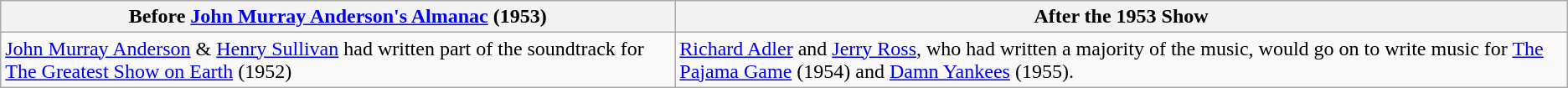<table class="wikitable">
<tr>
<th>Before <a href='#'>John Murray Anderson's Almanac</a> (1953)</th>
<th>After the 1953 Show</th>
</tr>
<tr>
<td><a href='#'>John Murray Anderson</a> & <a href='#'>Henry Sullivan</a> had written part of the soundtrack for <a href='#'>The Greatest Show on Earth</a> (1952)</td>
<td><a href='#'>Richard Adler</a> and <a href='#'>Jerry Ross</a>, who had written a majority of the music, would go on to write music for <a href='#'>The Pajama Game</a> (1954) and <a href='#'>Damn Yankees</a> (1955).</td>
</tr>
</table>
